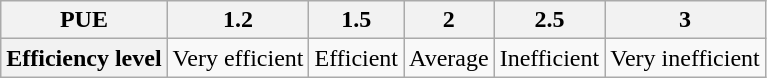<table class="wikitable">
<tr>
<th>PUE</th>
<th>1.2</th>
<th>1.5</th>
<th>2</th>
<th>2.5</th>
<th>3</th>
</tr>
<tr>
<th>Efficiency level</th>
<td>Very efficient</td>
<td>Efficient</td>
<td>Average</td>
<td>Inefficient</td>
<td>Very inefficient</td>
</tr>
</table>
